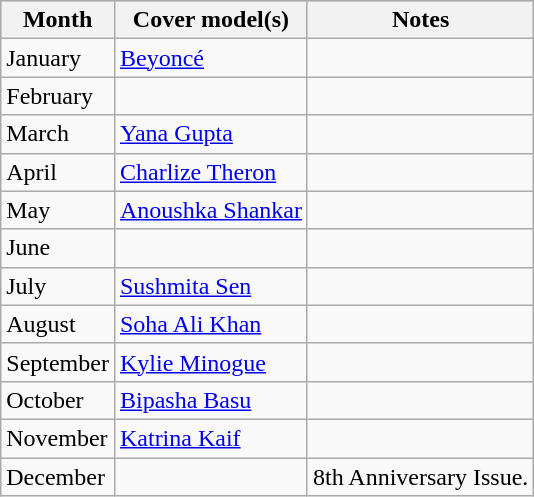<table class="wikitable">
<tr style="background:#ccc; text-align:center;">
<th>Month</th>
<th>Cover model(s)</th>
<th>Notes</th>
</tr>
<tr>
<td>January</td>
<td><a href='#'>Beyoncé</a></td>
<td></td>
</tr>
<tr>
<td>February</td>
<td></td>
<td></td>
</tr>
<tr>
<td>March</td>
<td><a href='#'>Yana Gupta</a></td>
<td></td>
</tr>
<tr>
<td>April</td>
<td><a href='#'>Charlize Theron</a></td>
<td></td>
</tr>
<tr>
<td>May</td>
<td><a href='#'>Anoushka Shankar</a></td>
<td></td>
</tr>
<tr>
<td>June</td>
<td></td>
<td></td>
</tr>
<tr>
<td>July</td>
<td><a href='#'>Sushmita Sen</a></td>
<td></td>
</tr>
<tr>
<td>August</td>
<td><a href='#'>Soha Ali Khan</a></td>
<td></td>
</tr>
<tr>
<td>September</td>
<td><a href='#'>Kylie Minogue</a></td>
<td></td>
</tr>
<tr>
<td>October</td>
<td><a href='#'>Bipasha Basu</a></td>
<td></td>
</tr>
<tr>
<td>November</td>
<td><a href='#'>Katrina Kaif</a></td>
<td></td>
</tr>
<tr>
<td>December</td>
<td></td>
<td>8th Anniversary Issue.</td>
</tr>
</table>
